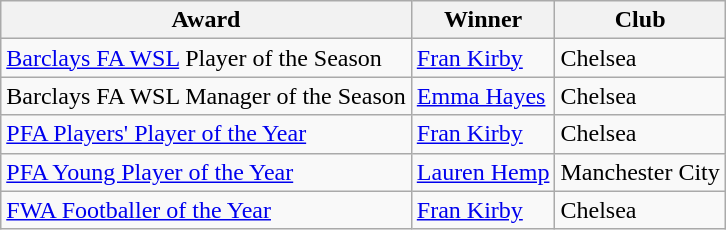<table class="wikitable">
<tr>
<th>Award</th>
<th>Winner</th>
<th>Club</th>
</tr>
<tr>
<td><a href='#'>Barclays FA WSL</a> Player of the Season</td>
<td> <a href='#'>Fran Kirby</a></td>
<td>Chelsea</td>
</tr>
<tr>
<td>Barclays FA WSL Manager of the Season</td>
<td> <a href='#'>Emma Hayes</a></td>
<td>Chelsea</td>
</tr>
<tr>
<td><a href='#'>PFA Players' Player of the Year</a></td>
<td> <a href='#'>Fran Kirby</a></td>
<td>Chelsea</td>
</tr>
<tr>
<td><a href='#'>PFA Young Player of the Year</a></td>
<td> <a href='#'>Lauren Hemp</a></td>
<td>Manchester City</td>
</tr>
<tr>
<td><a href='#'>FWA Footballer of the Year</a></td>
<td> <a href='#'>Fran Kirby</a></td>
<td>Chelsea</td>
</tr>
</table>
